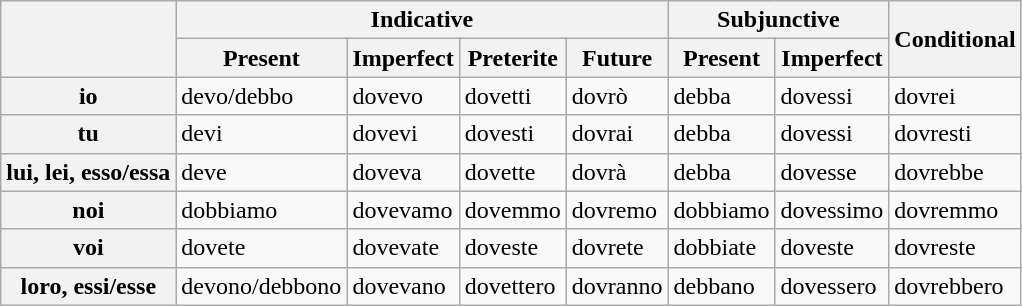<table class="wikitable collapsible autocollapse" border="1">
<tr>
<th rowspan="2"></th>
<th style="text-align: center;" colspan="4">Indicative</th>
<th style="text-align: center;" colspan="2">Subjunctive</th>
<th style="text-align: center;" rowspan="2">Conditional</th>
</tr>
<tr>
<th>Present</th>
<th>Imperfect</th>
<th>Preterite</th>
<th>Future</th>
<th>Present</th>
<th>Imperfect</th>
</tr>
<tr>
<th>io</th>
<td>devo/debbo</td>
<td>dovevo</td>
<td>dovetti</td>
<td>dovrò</td>
<td>debba</td>
<td>dovessi</td>
<td>dovrei</td>
</tr>
<tr>
<th>tu</th>
<td>devi</td>
<td>dovevi</td>
<td>dovesti</td>
<td>dovrai</td>
<td>debba</td>
<td>dovessi</td>
<td>dovresti</td>
</tr>
<tr>
<th>lui, lei, esso/essa</th>
<td>deve</td>
<td>doveva</td>
<td>dovette</td>
<td>dovrà</td>
<td>debba</td>
<td>dovesse</td>
<td>dovrebbe</td>
</tr>
<tr>
<th>noi</th>
<td>dobbiamo</td>
<td>dovevamo</td>
<td>dovemmo</td>
<td>dovremo</td>
<td>dobbiamo</td>
<td>dovessimo</td>
<td>dovremmo</td>
</tr>
<tr>
<th>voi</th>
<td>dovete</td>
<td>dovevate</td>
<td>doveste</td>
<td>dovrete</td>
<td>dobbiate</td>
<td>doveste</td>
<td>dovreste</td>
</tr>
<tr>
<th>loro, essi/esse</th>
<td>devono/debbono</td>
<td>dovevano</td>
<td>dovettero</td>
<td>dovranno</td>
<td>debbano</td>
<td>dovessero</td>
<td>dovrebbero</td>
</tr>
</table>
